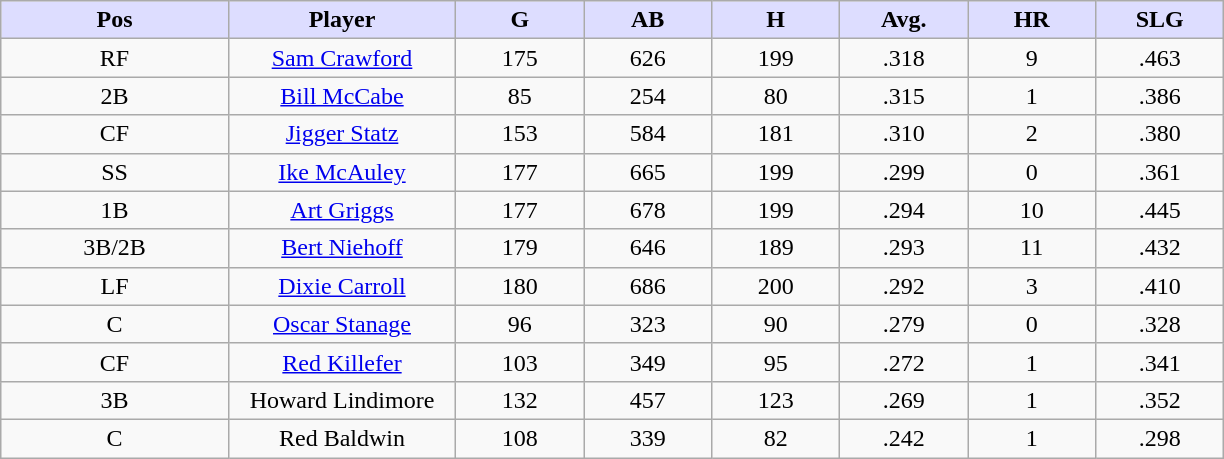<table class="wikitable sortable">
<tr>
<th style="background:#ddf; width:16%;">Pos</th>
<th style="background:#ddf; width:16%;">Player</th>
<th style="background:#ddf; width:9%;">G</th>
<th style="background:#ddf; width:9%;">AB</th>
<th style="background:#ddf; width:9%;">H</th>
<th style="background:#ddf; width:9%;">Avg.</th>
<th style="background:#ddf; width:9%;">HR</th>
<th style="background:#ddf; width:9%;">SLG</th>
</tr>
<tr style="text-align:center;">
<td>RF</td>
<td><a href='#'>Sam Crawford</a></td>
<td>175</td>
<td>626</td>
<td>199</td>
<td>.318</td>
<td>9</td>
<td>.463</td>
</tr>
<tr style="text-align:center;">
<td>2B</td>
<td><a href='#'>Bill McCabe</a></td>
<td>85</td>
<td>254</td>
<td>80</td>
<td>.315</td>
<td>1</td>
<td>.386</td>
</tr>
<tr style="text-align:center;">
<td>CF</td>
<td><a href='#'>Jigger Statz</a></td>
<td>153</td>
<td>584</td>
<td>181</td>
<td>.310</td>
<td>2</td>
<td>.380</td>
</tr>
<tr style="text-align:center;">
<td>SS</td>
<td><a href='#'>Ike McAuley</a></td>
<td>177</td>
<td>665</td>
<td>199</td>
<td>.299</td>
<td>0</td>
<td>.361</td>
</tr>
<tr style="text-align:center;">
<td>1B</td>
<td><a href='#'>Art Griggs</a></td>
<td>177</td>
<td>678</td>
<td>199</td>
<td>.294</td>
<td>10</td>
<td>.445</td>
</tr>
<tr style="text-align:center;">
<td>3B/2B</td>
<td><a href='#'>Bert Niehoff</a></td>
<td>179</td>
<td>646</td>
<td>189</td>
<td>.293</td>
<td>11</td>
<td>.432</td>
</tr>
<tr style="text-align:center;">
<td>LF</td>
<td><a href='#'>Dixie Carroll</a></td>
<td>180</td>
<td>686</td>
<td>200</td>
<td>.292</td>
<td>3</td>
<td>.410</td>
</tr>
<tr style="text-align:center;">
<td>C</td>
<td><a href='#'>Oscar Stanage</a></td>
<td>96</td>
<td>323</td>
<td>90</td>
<td>.279</td>
<td>0</td>
<td>.328</td>
</tr>
<tr style="text-align:center;">
<td>CF</td>
<td><a href='#'>Red Killefer</a></td>
<td>103</td>
<td>349</td>
<td>95</td>
<td>.272</td>
<td>1</td>
<td>.341</td>
</tr>
<tr style="text-align:center;">
<td>3B</td>
<td>Howard Lindimore</td>
<td>132</td>
<td>457</td>
<td>123</td>
<td>.269</td>
<td>1</td>
<td>.352</td>
</tr>
<tr style="text-align:center;">
<td>C</td>
<td>Red Baldwin</td>
<td>108</td>
<td>339</td>
<td>82</td>
<td>.242</td>
<td>1</td>
<td>.298</td>
</tr>
</table>
